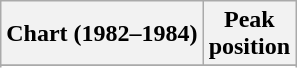<table class="wikitable sortable plainrowheaders" style="text-align:center">
<tr>
<th scope="col">Chart (1982–1984)</th>
<th scope="col">Peak<br>position</th>
</tr>
<tr>
</tr>
<tr>
</tr>
<tr>
</tr>
<tr>
</tr>
</table>
